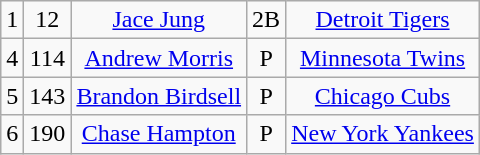<table class="wikitable" style="text-align:center">
<tr>
<td>1</td>
<td>12</td>
<td><a href='#'>Jace Jung</a></td>
<td>2B</td>
<td><a href='#'>Detroit Tigers</a></td>
</tr>
<tr>
<td>4</td>
<td>114</td>
<td><a href='#'>Andrew Morris</a></td>
<td>P</td>
<td><a href='#'>Minnesota Twins</a></td>
</tr>
<tr>
<td>5</td>
<td>143</td>
<td><a href='#'>Brandon Birdsell</a></td>
<td>P</td>
<td><a href='#'>Chicago Cubs</a></td>
</tr>
<tr>
<td>6</td>
<td>190</td>
<td><a href='#'>Chase Hampton</a></td>
<td>P</td>
<td><a href='#'>New York Yankees</a></td>
</tr>
</table>
